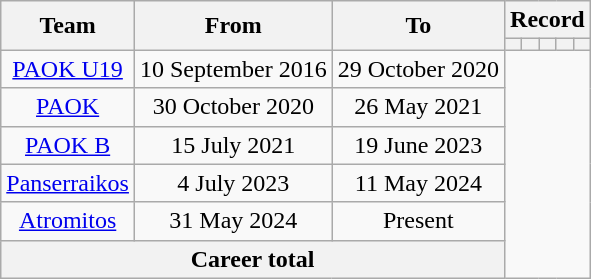<table class="wikitable" style="text-align: center">
<tr>
<th rowspan=2>Team</th>
<th rowspan=2>From</th>
<th rowspan=2>To</th>
<th colspan=8>Record</th>
</tr>
<tr>
<th></th>
<th></th>
<th></th>
<th></th>
<th></th>
</tr>
<tr>
<td><a href='#'>PAOK U19</a></td>
<td>10 September 2016</td>
<td>29 October 2020<br></td>
</tr>
<tr>
<td><a href='#'>PAOK</a></td>
<td>30 October 2020</td>
<td>26 May 2021<br></td>
</tr>
<tr>
<td><a href='#'>PAOK B</a></td>
<td>15 July 2021</td>
<td>19 June 2023<br></td>
</tr>
<tr>
<td><a href='#'>Panserraikos</a></td>
<td>4 July 2023</td>
<td>11 May 2024<br></td>
</tr>
<tr>
<td><a href='#'>Atromitos</a></td>
<td>31 May 2024</td>
<td>Present<br></td>
</tr>
<tr>
<th colspan=3>Career total<br></th>
</tr>
</table>
